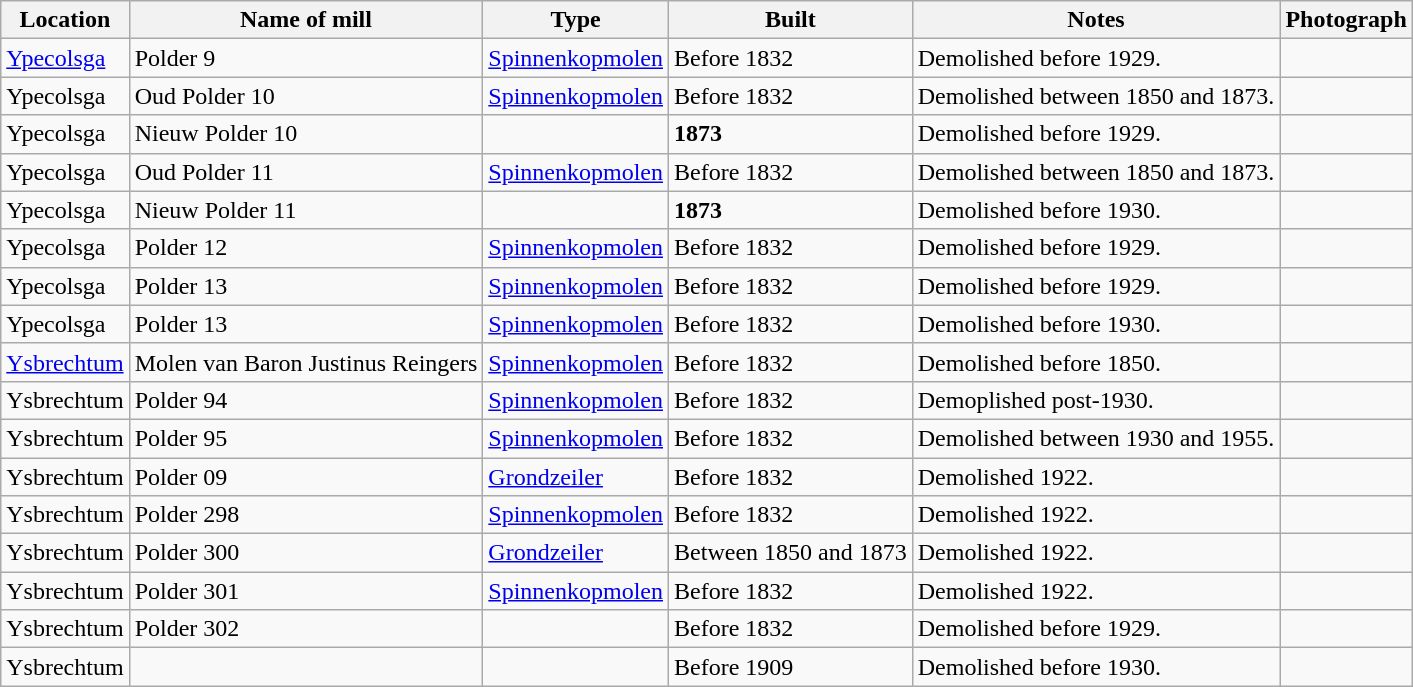<table class="wikitable">
<tr>
<th>Location</th>
<th>Name of mill</th>
<th>Type</th>
<th>Built</th>
<th>Notes</th>
<th>Photograph</th>
</tr>
<tr>
<td><a href='#'>Ypecolsga</a></td>
<td>Polder 9<br></td>
<td><a href='#'>Spinnenkopmolen</a></td>
<td>Before 1832</td>
<td>Demolished before 1929.</td>
<td></td>
</tr>
<tr>
<td>Ypecolsga</td>
<td>Oud Polder 10<br></td>
<td><a href='#'>Spinnenkopmolen</a></td>
<td>Before 1832</td>
<td>Demolished between 1850 and 1873.</td>
<td></td>
</tr>
<tr>
<td>Ypecolsga</td>
<td>Nieuw Polder 10<br></td>
<td></td>
<td><strong>1873</strong></td>
<td>Demolished before 1929.</td>
<td></td>
</tr>
<tr>
<td>Ypecolsga</td>
<td>Oud Polder 11<br></td>
<td><a href='#'>Spinnenkopmolen</a></td>
<td>Before 1832</td>
<td>Demolished between 1850 and 1873.</td>
<td></td>
</tr>
<tr>
<td>Ypecolsga</td>
<td>Nieuw Polder 11<br></td>
<td></td>
<td><strong>1873</strong></td>
<td>Demolished before 1930.</td>
<td></td>
</tr>
<tr>
<td>Ypecolsga</td>
<td>Polder 12<br></td>
<td><a href='#'>Spinnenkopmolen</a></td>
<td>Before 1832</td>
<td>Demolished before 1929.</td>
<td></td>
</tr>
<tr>
<td>Ypecolsga</td>
<td>Polder 13<br></td>
<td><a href='#'>Spinnenkopmolen</a></td>
<td>Before 1832</td>
<td>Demolished before 1929.</td>
<td></td>
</tr>
<tr>
<td>Ypecolsga</td>
<td>Polder 13<br></td>
<td><a href='#'>Spinnenkopmolen</a></td>
<td>Before 1832</td>
<td>Demolished before 1930.</td>
<td></td>
</tr>
<tr>
<td><a href='#'>Ysbrechtum</a></td>
<td>Molen van Baron Justinus Reingers<br></td>
<td><a href='#'>Spinnenkopmolen</a></td>
<td>Before 1832</td>
<td>Demolished before 1850.</td>
<td></td>
</tr>
<tr>
<td>Ysbrechtum</td>
<td>Polder 94<br></td>
<td><a href='#'>Spinnenkopmolen</a></td>
<td>Before 1832</td>
<td>Demoplished post-1930.</td>
<td></td>
</tr>
<tr>
<td>Ysbrechtum</td>
<td>Polder 95<br></td>
<td><a href='#'>Spinnenkopmolen</a></td>
<td>Before 1832</td>
<td>Demolished between 1930 and 1955.</td>
<td></td>
</tr>
<tr>
<td>Ysbrechtum</td>
<td>Polder 09<br></td>
<td><a href='#'>Grondzeiler</a></td>
<td>Before 1832</td>
<td>Demolished 1922.</td>
<td></td>
</tr>
<tr>
<td>Ysbrechtum</td>
<td>Polder 298<br></td>
<td><a href='#'>Spinnenkopmolen</a></td>
<td>Before 1832</td>
<td>Demolished 1922.</td>
<td></td>
</tr>
<tr>
<td>Ysbrechtum</td>
<td>Polder 300<br></td>
<td><a href='#'>Grondzeiler</a></td>
<td>Between 1850 and 1873</td>
<td>Demolished 1922.</td>
<td></td>
</tr>
<tr>
<td>Ysbrechtum</td>
<td>Polder 301<br></td>
<td><a href='#'>Spinnenkopmolen</a></td>
<td>Before 1832</td>
<td>Demolished 1922.</td>
<td></td>
</tr>
<tr>
<td>Ysbrechtum</td>
<td>Polder 302<br></td>
<td></td>
<td>Before 1832</td>
<td>Demolished before 1929.</td>
<td></td>
</tr>
<tr>
<td>Ysbrechtum</td>
<td></td>
<td></td>
<td>Before 1909</td>
<td>Demolished before 1930.</td>
<td></td>
</tr>
</table>
